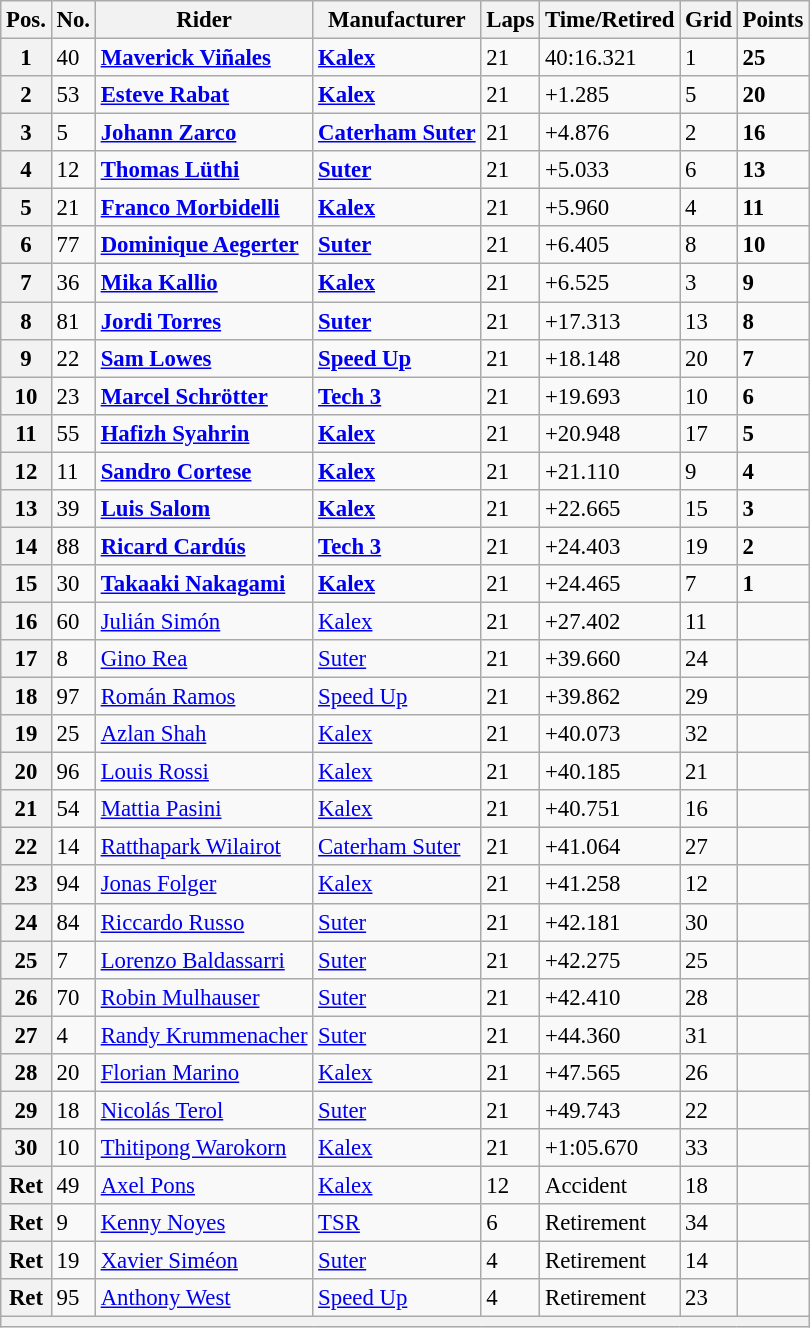<table class="wikitable" style="font-size: 95%;">
<tr>
<th>Pos.</th>
<th>No.</th>
<th>Rider</th>
<th>Manufacturer</th>
<th>Laps</th>
<th>Time/Retired</th>
<th>Grid</th>
<th>Points</th>
</tr>
<tr>
<th>1</th>
<td>40</td>
<td> <strong><a href='#'>Maverick Viñales</a></strong></td>
<td><strong><a href='#'>Kalex</a></strong></td>
<td>21</td>
<td>40:16.321</td>
<td>1</td>
<td><strong>25</strong></td>
</tr>
<tr>
<th>2</th>
<td>53</td>
<td> <strong><a href='#'>Esteve Rabat</a></strong></td>
<td><strong><a href='#'>Kalex</a></strong></td>
<td>21</td>
<td>+1.285</td>
<td>5</td>
<td><strong>20</strong></td>
</tr>
<tr>
<th>3</th>
<td>5</td>
<td> <strong><a href='#'>Johann Zarco</a></strong></td>
<td><strong><a href='#'>Caterham Suter</a></strong></td>
<td>21</td>
<td>+4.876</td>
<td>2</td>
<td><strong>16</strong></td>
</tr>
<tr>
<th>4</th>
<td>12</td>
<td> <strong><a href='#'>Thomas Lüthi</a></strong></td>
<td><strong><a href='#'>Suter</a></strong></td>
<td>21</td>
<td>+5.033</td>
<td>6</td>
<td><strong>13</strong></td>
</tr>
<tr>
<th>5</th>
<td>21</td>
<td> <strong><a href='#'>Franco Morbidelli</a></strong></td>
<td><strong><a href='#'>Kalex</a></strong></td>
<td>21</td>
<td>+5.960</td>
<td>4</td>
<td><strong>11</strong></td>
</tr>
<tr>
<th>6</th>
<td>77</td>
<td> <strong><a href='#'>Dominique Aegerter</a></strong></td>
<td><strong><a href='#'>Suter</a></strong></td>
<td>21</td>
<td>+6.405</td>
<td>8</td>
<td><strong>10</strong></td>
</tr>
<tr>
<th>7</th>
<td>36</td>
<td> <strong><a href='#'>Mika Kallio</a></strong></td>
<td><strong><a href='#'>Kalex</a></strong></td>
<td>21</td>
<td>+6.525</td>
<td>3</td>
<td><strong>9</strong></td>
</tr>
<tr>
<th>8</th>
<td>81</td>
<td> <strong><a href='#'>Jordi Torres</a></strong></td>
<td><strong><a href='#'>Suter</a></strong></td>
<td>21</td>
<td>+17.313</td>
<td>13</td>
<td><strong>8</strong></td>
</tr>
<tr>
<th>9</th>
<td>22</td>
<td> <strong><a href='#'>Sam Lowes</a></strong></td>
<td><strong><a href='#'>Speed Up</a></strong></td>
<td>21</td>
<td>+18.148</td>
<td>20</td>
<td><strong>7</strong></td>
</tr>
<tr>
<th>10</th>
<td>23</td>
<td> <strong><a href='#'>Marcel Schrötter</a></strong></td>
<td><strong><a href='#'>Tech 3</a></strong></td>
<td>21</td>
<td>+19.693</td>
<td>10</td>
<td><strong>6</strong></td>
</tr>
<tr>
<th>11</th>
<td>55</td>
<td> <strong><a href='#'>Hafizh Syahrin</a></strong></td>
<td><strong><a href='#'>Kalex</a></strong></td>
<td>21</td>
<td>+20.948</td>
<td>17</td>
<td><strong>5</strong></td>
</tr>
<tr>
<th>12</th>
<td>11</td>
<td> <strong><a href='#'>Sandro Cortese</a></strong></td>
<td><strong><a href='#'>Kalex</a></strong></td>
<td>21</td>
<td>+21.110</td>
<td>9</td>
<td><strong>4</strong></td>
</tr>
<tr>
<th>13</th>
<td>39</td>
<td> <strong><a href='#'>Luis Salom</a></strong></td>
<td><strong><a href='#'>Kalex</a></strong></td>
<td>21</td>
<td>+22.665</td>
<td>15</td>
<td><strong>3</strong></td>
</tr>
<tr>
<th>14</th>
<td>88</td>
<td> <strong><a href='#'>Ricard Cardús</a></strong></td>
<td><strong><a href='#'>Tech 3</a></strong></td>
<td>21</td>
<td>+24.403</td>
<td>19</td>
<td><strong>2</strong></td>
</tr>
<tr>
<th>15</th>
<td>30</td>
<td> <strong><a href='#'>Takaaki Nakagami</a></strong></td>
<td><strong><a href='#'>Kalex</a></strong></td>
<td>21</td>
<td>+24.465</td>
<td>7</td>
<td><strong>1</strong></td>
</tr>
<tr>
<th>16</th>
<td>60</td>
<td> <a href='#'>Julián Simón</a></td>
<td><a href='#'>Kalex</a></td>
<td>21</td>
<td>+27.402</td>
<td>11</td>
<td></td>
</tr>
<tr>
<th>17</th>
<td>8</td>
<td> <a href='#'>Gino Rea</a></td>
<td><a href='#'>Suter</a></td>
<td>21</td>
<td>+39.660</td>
<td>24</td>
<td></td>
</tr>
<tr>
<th>18</th>
<td>97</td>
<td> <a href='#'>Román Ramos</a></td>
<td><a href='#'>Speed Up</a></td>
<td>21</td>
<td>+39.862</td>
<td>29</td>
<td></td>
</tr>
<tr>
<th>19</th>
<td>25</td>
<td> <a href='#'>Azlan Shah</a></td>
<td><a href='#'>Kalex</a></td>
<td>21</td>
<td>+40.073</td>
<td>32</td>
<td></td>
</tr>
<tr>
<th>20</th>
<td>96</td>
<td> <a href='#'>Louis Rossi</a></td>
<td><a href='#'>Kalex</a></td>
<td>21</td>
<td>+40.185</td>
<td>21</td>
<td></td>
</tr>
<tr>
<th>21</th>
<td>54</td>
<td> <a href='#'>Mattia Pasini</a></td>
<td><a href='#'>Kalex</a></td>
<td>21</td>
<td>+40.751</td>
<td>16</td>
<td></td>
</tr>
<tr>
<th>22</th>
<td>14</td>
<td> <a href='#'>Ratthapark Wilairot</a></td>
<td><a href='#'>Caterham Suter</a></td>
<td>21</td>
<td>+41.064</td>
<td>27</td>
<td></td>
</tr>
<tr>
<th>23</th>
<td>94</td>
<td> <a href='#'>Jonas Folger</a></td>
<td><a href='#'>Kalex</a></td>
<td>21</td>
<td>+41.258</td>
<td>12</td>
<td></td>
</tr>
<tr>
<th>24</th>
<td>84</td>
<td> <a href='#'>Riccardo Russo</a></td>
<td><a href='#'>Suter</a></td>
<td>21</td>
<td>+42.181</td>
<td>30</td>
<td></td>
</tr>
<tr>
<th>25</th>
<td>7</td>
<td> <a href='#'>Lorenzo Baldassarri</a></td>
<td><a href='#'>Suter</a></td>
<td>21</td>
<td>+42.275</td>
<td>25</td>
<td></td>
</tr>
<tr>
<th>26</th>
<td>70</td>
<td> <a href='#'>Robin Mulhauser</a></td>
<td><a href='#'>Suter</a></td>
<td>21</td>
<td>+42.410</td>
<td>28</td>
<td></td>
</tr>
<tr>
<th>27</th>
<td>4</td>
<td> <a href='#'>Randy Krummenacher</a></td>
<td><a href='#'>Suter</a></td>
<td>21</td>
<td>+44.360</td>
<td>31</td>
<td></td>
</tr>
<tr>
<th>28</th>
<td>20</td>
<td> <a href='#'>Florian Marino</a></td>
<td><a href='#'>Kalex</a></td>
<td>21</td>
<td>+47.565</td>
<td>26</td>
<td></td>
</tr>
<tr>
<th>29</th>
<td>18</td>
<td> <a href='#'>Nicolás Terol</a></td>
<td><a href='#'>Suter</a></td>
<td>21</td>
<td>+49.743</td>
<td>22</td>
<td></td>
</tr>
<tr>
<th>30</th>
<td>10</td>
<td> <a href='#'>Thitipong Warokorn</a></td>
<td><a href='#'>Kalex</a></td>
<td>21</td>
<td>+1:05.670</td>
<td>33</td>
<td></td>
</tr>
<tr>
<th>Ret</th>
<td>49</td>
<td> <a href='#'>Axel Pons</a></td>
<td><a href='#'>Kalex</a></td>
<td>12</td>
<td>Accident</td>
<td>18</td>
<td></td>
</tr>
<tr>
<th>Ret</th>
<td>9</td>
<td> <a href='#'>Kenny Noyes</a></td>
<td><a href='#'>TSR</a></td>
<td>6</td>
<td>Retirement</td>
<td>34</td>
<td></td>
</tr>
<tr>
<th>Ret</th>
<td>19</td>
<td> <a href='#'>Xavier Siméon</a></td>
<td><a href='#'>Suter</a></td>
<td>4</td>
<td>Retirement</td>
<td>14</td>
<td></td>
</tr>
<tr>
<th>Ret</th>
<td>95</td>
<td> <a href='#'>Anthony West</a></td>
<td><a href='#'>Speed Up</a></td>
<td>4</td>
<td>Retirement</td>
<td>23</td>
<td></td>
</tr>
<tr>
<th colspan=8></th>
</tr>
</table>
